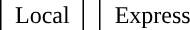<table>
<tr>
<td style="width:0.1em; border-left:solid 1px black;"> </td>
<td style="background-color: #">Local</td>
<td style="width:0.1em; border-right:solid 1px black;"> </td>
<td style="width:0.1em;"> </td>
<td style="width:0.1em; border-left:solid 1px black;"> </td>
<td style="background-color: #">Express</td>
</tr>
</table>
